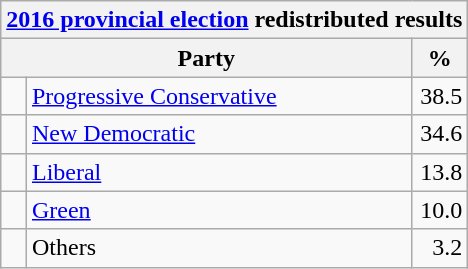<table class="wikitable">
<tr>
<th colspan="4"><a href='#'>2016 provincial election</a> redistributed results</th>
</tr>
<tr>
<th bgcolor="#DDDDFF" width="130px" colspan="2">Party</th>
<th bgcolor="#DDDDFF" width="30px">%</th>
</tr>
<tr>
<td> </td>
<td><a href='#'>Progressive Conservative</a></td>
<td align=right>38.5</td>
</tr>
<tr>
<td> </td>
<td><a href='#'>New Democratic</a></td>
<td align=right>34.6</td>
</tr>
<tr>
<td> </td>
<td><a href='#'>Liberal</a></td>
<td align=right>13.8</td>
</tr>
<tr>
<td> </td>
<td><a href='#'>Green</a></td>
<td align=right>10.0</td>
</tr>
<tr>
<td> </td>
<td>Others</td>
<td align=right>3.2</td>
</tr>
</table>
